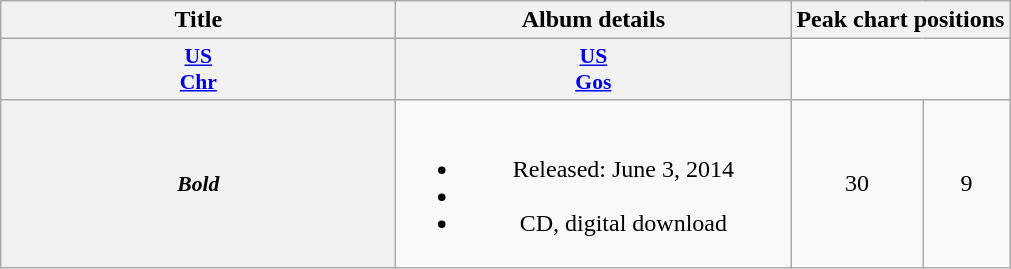<table class="wikitable plainrowheaders" style="text-align:center;">
<tr>
<th scope="col" rowspan="2" style="width:16em;">Title</th>
<th scope="col" rowspan="2" style="width:16em;">Album details</th>
<th scope="col" colspan="2">Peak chart positions</th>
</tr>
<tr>
</tr>
<tr>
<th style="width:3em; font-size:90%"><a href='#'>US<br>Chr</a></th>
<th style="width:3em; font-size:90%"><a href='#'>US<br>Gos</a></th>
</tr>
<tr>
<th style="width:3em; font-size:90%"><em>Bold</em></th>
<td><br><ul><li>Released: June 3, 2014</li><li></li><li>CD, digital download</li></ul></td>
<td>30</td>
<td>9</td>
</tr>
</table>
